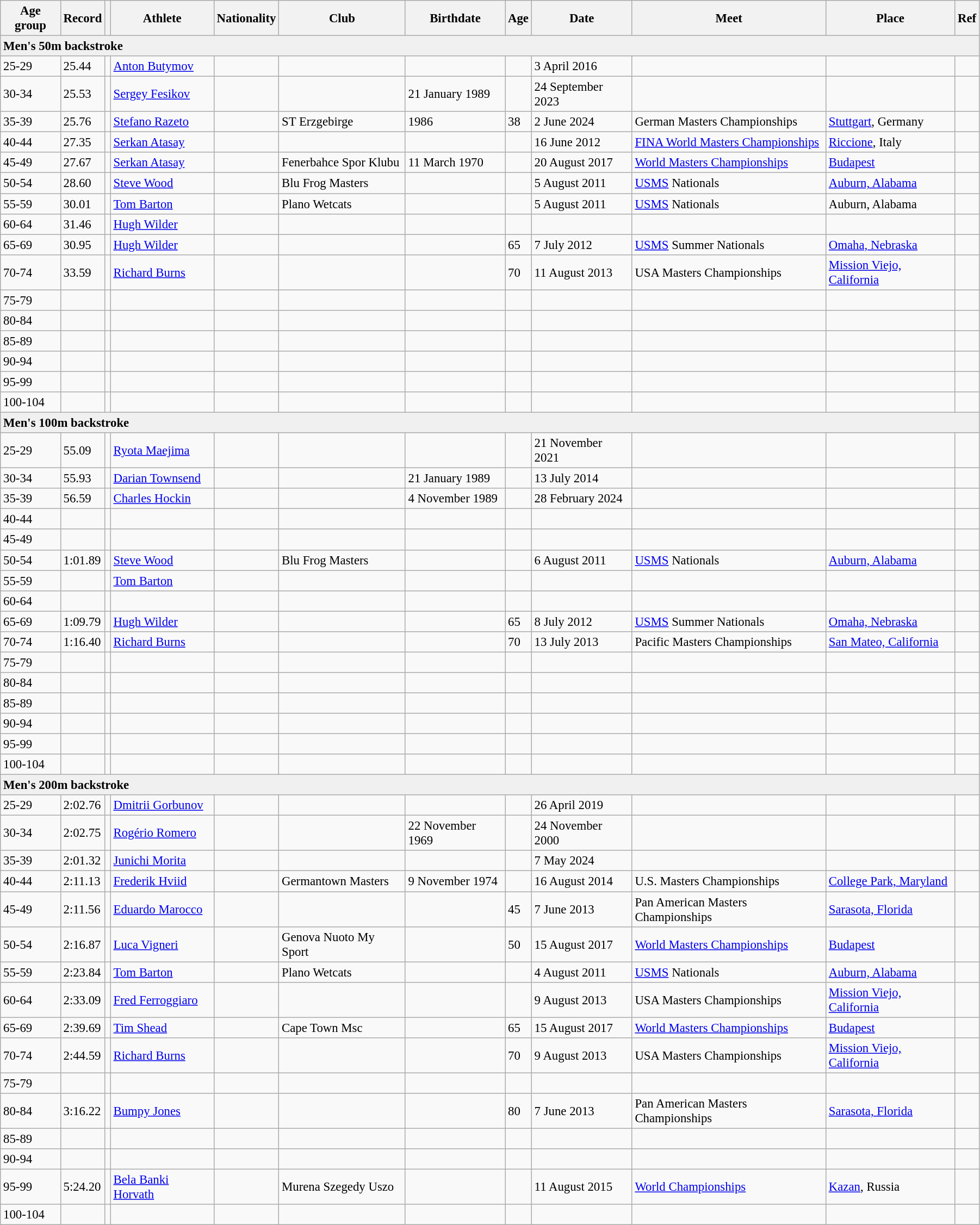<table class="wikitable" style="font-size:95%; width: 95%;">
<tr>
<th>Age group</th>
<th>Record</th>
<th></th>
<th>Athlete</th>
<th>Nationality</th>
<th>Club</th>
<th>Birthdate</th>
<th>Age</th>
<th>Date</th>
<th>Meet</th>
<th>Place</th>
<th>Ref</th>
</tr>
<tr style="background:#f0f0f0;">
<td colspan=12><strong>Men's 50m backstroke</strong></td>
</tr>
<tr>
<td>25-29</td>
<td>25.44</td>
<td></td>
<td><a href='#'>Anton Butymov</a></td>
<td></td>
<td></td>
<td></td>
<td></td>
<td>3 April 2016</td>
<td></td>
<td></td>
<td></td>
</tr>
<tr>
<td>30-34</td>
<td>25.53</td>
<td></td>
<td><a href='#'>Sergey Fesikov</a></td>
<td></td>
<td></td>
<td>21 January 1989</td>
<td></td>
<td>24 September 2023</td>
<td></td>
<td></td>
<td></td>
</tr>
<tr>
<td>35-39</td>
<td>25.76</td>
<td></td>
<td><a href='#'>Stefano Razeto</a></td>
<td></td>
<td>ST Erzgebirge</td>
<td>1986</td>
<td>38</td>
<td>2 June 2024</td>
<td>German Masters Championships</td>
<td><a href='#'>Stuttgart</a>, Germany</td>
<td></td>
</tr>
<tr>
<td>40-44</td>
<td>27.35</td>
<td></td>
<td><a href='#'>Serkan Atasay</a></td>
<td></td>
<td></td>
<td></td>
<td></td>
<td>16 June 2012</td>
<td><a href='#'>FINA World Masters Championships</a></td>
<td><a href='#'>Riccione</a>, Italy</td>
<td></td>
</tr>
<tr>
<td>45-49</td>
<td>27.67</td>
<td></td>
<td><a href='#'>Serkan Atasay</a></td>
<td></td>
<td>Fenerbahce Spor Klubu</td>
<td>11 March 1970</td>
<td></td>
<td>20 August 2017</td>
<td><a href='#'>World Masters Championships</a></td>
<td><a href='#'>Budapest</a></td>
<td></td>
</tr>
<tr>
<td>50-54</td>
<td>28.60</td>
<td></td>
<td><a href='#'>Steve Wood</a></td>
<td></td>
<td>Blu Frog Masters</td>
<td></td>
<td></td>
<td>5 August 2011</td>
<td><a href='#'>USMS</a> Nationals</td>
<td><a href='#'>Auburn, Alabama</a></td>
<td></td>
</tr>
<tr>
<td>55-59</td>
<td>30.01</td>
<td></td>
<td><a href='#'>Tom Barton</a></td>
<td></td>
<td>Plano Wetcats</td>
<td></td>
<td></td>
<td>5 August 2011</td>
<td><a href='#'>USMS</a> Nationals</td>
<td>Auburn, Alabama</td>
<td></td>
</tr>
<tr>
<td>60-64</td>
<td>31.46</td>
<td></td>
<td><a href='#'>Hugh Wilder</a></td>
<td></td>
<td></td>
<td></td>
<td></td>
<td></td>
<td></td>
<td></td>
<td></td>
</tr>
<tr>
<td>65-69</td>
<td>30.95</td>
<td></td>
<td><a href='#'>Hugh Wilder</a></td>
<td></td>
<td></td>
<td></td>
<td>65</td>
<td>7 July 2012</td>
<td><a href='#'>USMS</a> Summer Nationals</td>
<td><a href='#'>Omaha, Nebraska</a></td>
<td></td>
</tr>
<tr>
<td>70-74</td>
<td>33.59</td>
<td></td>
<td><a href='#'>Richard Burns</a></td>
<td></td>
<td></td>
<td></td>
<td>70</td>
<td>11 August 2013</td>
<td>USA Masters Championships</td>
<td><a href='#'>Mission Viejo, California</a></td>
<td></td>
</tr>
<tr>
<td>75-79</td>
<td></td>
<td></td>
<td></td>
<td></td>
<td></td>
<td></td>
<td></td>
<td></td>
<td></td>
<td></td>
<td></td>
</tr>
<tr>
<td>80-84</td>
<td></td>
<td></td>
<td></td>
<td></td>
<td></td>
<td></td>
<td></td>
<td></td>
<td></td>
<td></td>
<td></td>
</tr>
<tr>
<td>85-89</td>
<td></td>
<td></td>
<td></td>
<td></td>
<td></td>
<td></td>
<td></td>
<td></td>
<td></td>
<td></td>
<td></td>
</tr>
<tr>
<td>90-94</td>
<td></td>
<td></td>
<td></td>
<td></td>
<td></td>
<td></td>
<td></td>
<td></td>
<td></td>
<td></td>
<td></td>
</tr>
<tr>
<td>95-99</td>
<td></td>
<td></td>
<td></td>
<td></td>
<td></td>
<td></td>
<td></td>
<td></td>
<td></td>
<td></td>
<td></td>
</tr>
<tr>
<td>100-104</td>
<td></td>
<td></td>
<td></td>
<td></td>
<td></td>
<td></td>
<td></td>
<td></td>
<td></td>
<td></td>
<td></td>
</tr>
<tr style="background:#f0f0f0;">
<td colspan=12><strong>Men's 100m backstroke</strong></td>
</tr>
<tr>
<td>25-29</td>
<td>55.09</td>
<td></td>
<td><a href='#'>Ryota Maejima</a></td>
<td></td>
<td></td>
<td></td>
<td></td>
<td>21 November 2021</td>
<td></td>
<td></td>
<td></td>
</tr>
<tr>
<td>30-34</td>
<td>55.93</td>
<td></td>
<td><a href='#'>Darian Townsend</a></td>
<td></td>
<td></td>
<td>21 January 1989</td>
<td></td>
<td>13 July 2014</td>
<td></td>
<td></td>
<td></td>
</tr>
<tr>
<td>35-39</td>
<td>56.59</td>
<td></td>
<td><a href='#'>Charles Hockin</a></td>
<td></td>
<td></td>
<td>4 November 1989</td>
<td></td>
<td>28 February 2024</td>
<td></td>
<td></td>
<td></td>
</tr>
<tr>
<td>40-44</td>
<td></td>
<td></td>
<td></td>
<td></td>
<td></td>
<td></td>
<td></td>
<td></td>
<td></td>
<td></td>
<td></td>
</tr>
<tr>
<td>45-49</td>
<td></td>
<td></td>
<td></td>
<td></td>
<td></td>
<td></td>
<td></td>
<td></td>
<td></td>
<td></td>
<td></td>
</tr>
<tr>
<td>50-54</td>
<td>1:01.89</td>
<td></td>
<td><a href='#'>Steve Wood</a></td>
<td></td>
<td>Blu Frog Masters</td>
<td></td>
<td></td>
<td>6 August 2011</td>
<td><a href='#'>USMS</a> Nationals</td>
<td><a href='#'>Auburn, Alabama</a></td>
<td></td>
</tr>
<tr>
<td>55-59</td>
<td></td>
<td></td>
<td><a href='#'>Tom Barton</a></td>
<td></td>
<td></td>
<td></td>
<td></td>
<td></td>
<td></td>
<td></td>
<td></td>
</tr>
<tr>
<td>60-64</td>
<td></td>
<td></td>
<td></td>
<td></td>
<td></td>
<td></td>
<td></td>
<td></td>
<td></td>
<td></td>
<td></td>
</tr>
<tr>
<td>65-69</td>
<td>1:09.79</td>
<td></td>
<td><a href='#'>Hugh Wilder</a></td>
<td></td>
<td></td>
<td></td>
<td>65</td>
<td>8 July 2012</td>
<td><a href='#'>USMS</a> Summer Nationals</td>
<td><a href='#'>Omaha, Nebraska</a></td>
<td></td>
</tr>
<tr>
<td>70-74</td>
<td>1:16.40</td>
<td></td>
<td><a href='#'>Richard Burns</a></td>
<td></td>
<td></td>
<td></td>
<td>70</td>
<td>13 July 2013</td>
<td>Pacific Masters Championships</td>
<td><a href='#'>San Mateo, California</a></td>
<td></td>
</tr>
<tr>
<td>75-79</td>
<td></td>
<td></td>
<td></td>
<td></td>
<td></td>
<td></td>
<td></td>
<td></td>
<td></td>
<td></td>
<td></td>
</tr>
<tr>
<td>80-84</td>
<td></td>
<td></td>
<td></td>
<td></td>
<td></td>
<td></td>
<td></td>
<td></td>
<td></td>
<td></td>
<td></td>
</tr>
<tr>
<td>85-89</td>
<td></td>
<td></td>
<td></td>
<td></td>
<td></td>
<td></td>
<td></td>
<td></td>
<td></td>
<td></td>
<td></td>
</tr>
<tr>
<td>90-94</td>
<td></td>
<td></td>
<td></td>
<td></td>
<td></td>
<td></td>
<td></td>
<td></td>
<td></td>
<td></td>
<td></td>
</tr>
<tr>
<td>95-99</td>
<td></td>
<td></td>
<td></td>
<td></td>
<td></td>
<td></td>
<td></td>
<td></td>
<td></td>
<td></td>
<td></td>
</tr>
<tr>
<td>100-104</td>
<td></td>
<td></td>
<td></td>
<td></td>
<td></td>
<td></td>
<td></td>
<td></td>
<td></td>
<td></td>
<td></td>
</tr>
<tr style="background:#f0f0f0;">
<td colspan=12><strong>Men's 200m backstroke</strong></td>
</tr>
<tr>
<td>25-29</td>
<td>2:02.76</td>
<td></td>
<td><a href='#'>Dmitrii Gorbunov</a></td>
<td></td>
<td></td>
<td></td>
<td></td>
<td>26 April 2019</td>
<td></td>
<td></td>
<td></td>
</tr>
<tr>
<td>30-34</td>
<td>2:02.75</td>
<td></td>
<td><a href='#'>Rogério Romero</a></td>
<td></td>
<td></td>
<td>22 November 1969</td>
<td></td>
<td>24 November 2000</td>
<td></td>
<td></td>
<td></td>
</tr>
<tr>
<td>35-39</td>
<td>2:01.32</td>
<td></td>
<td><a href='#'>Junichi Morita</a></td>
<td></td>
<td></td>
<td></td>
<td></td>
<td>7 May 2024</td>
<td></td>
<td></td>
<td></td>
</tr>
<tr>
<td>40-44</td>
<td>2:11.13</td>
<td></td>
<td><a href='#'>Frederik Hviid</a></td>
<td></td>
<td>Germantown Masters</td>
<td>9 November 1974</td>
<td></td>
<td>16 August 2014</td>
<td>U.S. Masters Championships</td>
<td><a href='#'>College Park, Maryland</a></td>
<td></td>
</tr>
<tr>
<td>45-49</td>
<td>2:11.56</td>
<td></td>
<td><a href='#'>Eduardo Marocco</a></td>
<td></td>
<td></td>
<td></td>
<td>45</td>
<td>7 June 2013</td>
<td>Pan American Masters Championships</td>
<td><a href='#'>Sarasota, Florida</a></td>
<td></td>
</tr>
<tr>
<td>50-54</td>
<td>2:16.87</td>
<td></td>
<td><a href='#'>Luca Vigneri</a></td>
<td></td>
<td>Genova Nuoto My Sport</td>
<td></td>
<td>50</td>
<td>15 August 2017</td>
<td><a href='#'>World Masters Championships</a></td>
<td><a href='#'>Budapest</a></td>
<td></td>
</tr>
<tr>
<td>55-59</td>
<td>2:23.84</td>
<td></td>
<td><a href='#'>Tom Barton</a></td>
<td></td>
<td>Plano Wetcats</td>
<td></td>
<td></td>
<td>4 August 2011</td>
<td><a href='#'>USMS</a> Nationals</td>
<td><a href='#'>Auburn, Alabama</a></td>
<td></td>
</tr>
<tr>
<td>60-64</td>
<td>2:33.09</td>
<td></td>
<td><a href='#'>Fred Ferroggiaro</a></td>
<td></td>
<td></td>
<td></td>
<td></td>
<td>9 August 2013</td>
<td>USA Masters Championships</td>
<td><a href='#'>Mission Viejo, California</a></td>
<td></td>
</tr>
<tr>
<td>65-69</td>
<td>2:39.69</td>
<td></td>
<td><a href='#'>Tim Shead</a></td>
<td></td>
<td>Cape Town Msc</td>
<td></td>
<td>65</td>
<td>15 August 2017</td>
<td><a href='#'>World Masters Championships</a></td>
<td><a href='#'>Budapest</a></td>
<td></td>
</tr>
<tr>
<td>70-74</td>
<td>2:44.59</td>
<td></td>
<td><a href='#'>Richard Burns</a></td>
<td></td>
<td></td>
<td></td>
<td>70</td>
<td>9 August 2013</td>
<td>USA Masters Championships</td>
<td><a href='#'>Mission Viejo, California</a></td>
<td></td>
</tr>
<tr>
<td>75-79</td>
<td></td>
<td></td>
<td></td>
<td></td>
<td></td>
<td></td>
<td></td>
<td></td>
<td></td>
<td></td>
<td></td>
</tr>
<tr>
<td>80-84</td>
<td>3:16.22</td>
<td></td>
<td><a href='#'>Bumpy Jones</a></td>
<td></td>
<td></td>
<td></td>
<td>80</td>
<td>7 June 2013</td>
<td>Pan American Masters Championships</td>
<td><a href='#'>Sarasota, Florida</a></td>
<td></td>
</tr>
<tr>
<td>85-89</td>
<td></td>
<td></td>
<td></td>
<td></td>
<td></td>
<td></td>
<td></td>
<td></td>
<td></td>
<td></td>
<td></td>
</tr>
<tr>
<td>90-94</td>
<td></td>
<td></td>
<td></td>
<td></td>
<td></td>
<td></td>
<td></td>
<td></td>
<td></td>
<td></td>
<td></td>
</tr>
<tr>
<td>95-99</td>
<td>5:24.20</td>
<td></td>
<td><a href='#'>Bela Banki Horvath</a></td>
<td></td>
<td>Murena Szegedy Uszo</td>
<td></td>
<td></td>
<td>11 August 2015</td>
<td><a href='#'>World Championships</a></td>
<td><a href='#'>Kazan</a>, Russia</td>
<td></td>
</tr>
<tr>
<td>100-104</td>
<td></td>
<td></td>
<td></td>
<td></td>
<td></td>
<td></td>
<td></td>
<td></td>
<td></td>
<td></td>
<td></td>
</tr>
</table>
